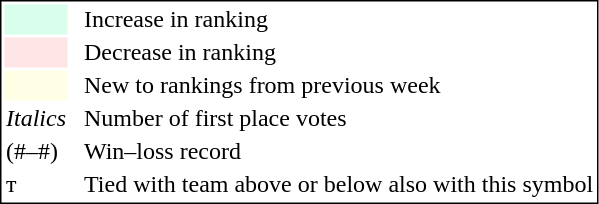<table style="border:1px solid black;">
<tr>
<td style="background:#D8FFEB; width:20px;"></td>
<td> </td>
<td>Increase in ranking</td>
</tr>
<tr>
<td style="background:#FFE6E6; width:20px;"></td>
<td> </td>
<td>Decrease in ranking</td>
</tr>
<tr>
<td style="background:#FFFFE6; width:20px;"></td>
<td> </td>
<td>New to rankings from previous week</td>
</tr>
<tr>
<td><em>Italics</em></td>
<td> </td>
<td>Number of first place votes</td>
</tr>
<tr>
<td>(#–#)</td>
<td> </td>
<td>Win–loss record</td>
</tr>
<tr>
<td>т</td>
<td></td>
<td>Tied with team above or below also with this symbol</td>
</tr>
</table>
